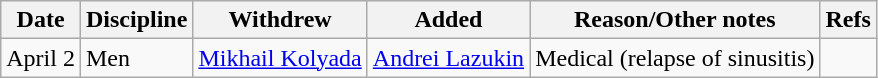<table class="wikitable sortable">
<tr>
<th>Date</th>
<th>Discipline</th>
<th>Withdrew</th>
<th>Added</th>
<th>Reason/Other notes</th>
<th>Refs</th>
</tr>
<tr>
<td>April 2</td>
<td>Men</td>
<td> <a href='#'>Mikhail Kolyada</a></td>
<td> <a href='#'>Andrei Lazukin</a></td>
<td>Medical (relapse of sinusitis)</td>
<td></td>
</tr>
</table>
